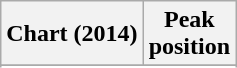<table class="wikitable sortable plainrowheaders">
<tr>
<th scope="col">Chart (2014)</th>
<th scope="col">Peak<br>position</th>
</tr>
<tr>
</tr>
<tr>
</tr>
<tr>
</tr>
<tr>
</tr>
</table>
